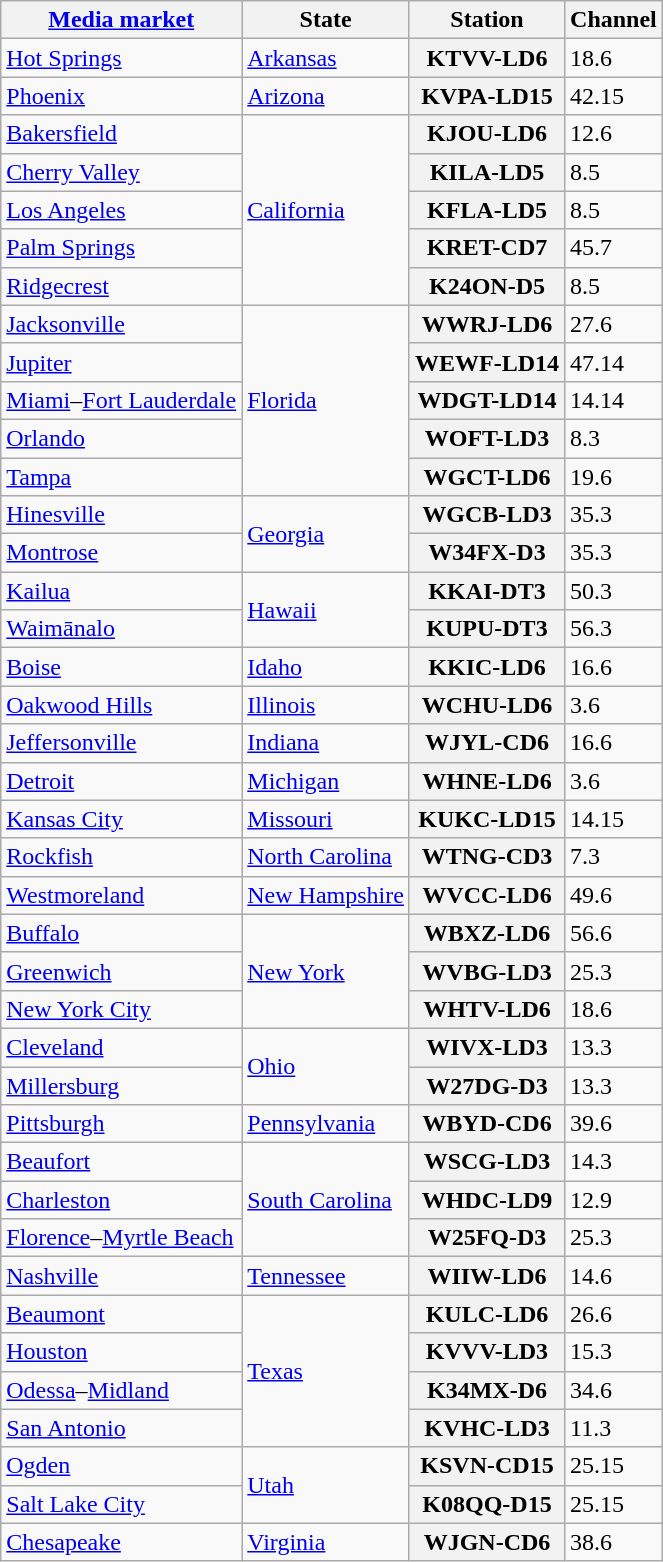<table class="wikitable sortable">
<tr>
<th scope="col"><a href='#'>Media market</a></th>
<th scope="col">State</th>
<th scope="col">Station</th>
<th scope="col">Channel</th>
</tr>
<tr>
<td><a href='#'>Hot Springs</a></td>
<td><a href='#'>Arkansas</a></td>
<th scope="row">KTVV-LD6</th>
<td>18.6</td>
</tr>
<tr>
<td><a href='#'>Phoenix</a></td>
<td><a href='#'>Arizona</a></td>
<th scope="row">KVPA-LD15</th>
<td>42.15</td>
</tr>
<tr>
<td><a href='#'>Bakersfield</a></td>
<td rowspan="5"><a href='#'>California</a></td>
<th scope="row">KJOU-LD6</th>
<td>12.6</td>
</tr>
<tr>
<td><a href='#'>Cherry Valley</a></td>
<th scope="row">KILA-LD5</th>
<td>8.5</td>
</tr>
<tr>
<td><a href='#'>Los Angeles</a></td>
<th scope="row">KFLA-LD5</th>
<td>8.5</td>
</tr>
<tr>
<td><a href='#'>Palm Springs</a></td>
<th scope="row">KRET-CD7</th>
<td>45.7</td>
</tr>
<tr>
<td><a href='#'>Ridgecrest</a></td>
<th scope="row">K24ON-D5</th>
<td>8.5</td>
</tr>
<tr>
<td><a href='#'>Jacksonville</a></td>
<td rowspan="5"><a href='#'>Florida</a></td>
<th scope="row">WWRJ-LD6</th>
<td>27.6</td>
</tr>
<tr>
<td><a href='#'>Jupiter</a></td>
<th scope="row">WEWF-LD14</th>
<td>47.14</td>
</tr>
<tr>
<td><a href='#'>Miami</a>–<a href='#'>Fort Lauderdale</a></td>
<th scope="row">WDGT-LD14</th>
<td>14.14</td>
</tr>
<tr>
<td><a href='#'>Orlando</a></td>
<th scope="row">WOFT-LD3</th>
<td>8.3</td>
</tr>
<tr>
<td><a href='#'>Tampa</a></td>
<th scope="row">WGCT-LD6</th>
<td>19.6</td>
</tr>
<tr>
<td><a href='#'>Hinesville</a></td>
<td rowspan="2"><a href='#'>Georgia</a></td>
<th scope="row">WGCB-LD3</th>
<td>35.3</td>
</tr>
<tr>
<td><a href='#'>Montrose</a></td>
<th scope="row">W34FX-D3</th>
<td>35.3</td>
</tr>
<tr>
<td><a href='#'>Kailua</a></td>
<td rowspan="2"><a href='#'>Hawaii</a></td>
<th scope="row">KKAI-DT3</th>
<td>50.3</td>
</tr>
<tr>
<td><a href='#'>Waimānalo</a></td>
<th scope="row">KUPU-DT3</th>
<td>56.3</td>
</tr>
<tr>
<td><a href='#'>Boise</a></td>
<td><a href='#'>Idaho</a></td>
<th scope="row">KKIC-LD6</th>
<td>16.6</td>
</tr>
<tr>
<td><a href='#'>Oakwood Hills</a></td>
<td><a href='#'>Illinois</a></td>
<th scope="row">WCHU-LD6</th>
<td>3.6</td>
</tr>
<tr>
<td><a href='#'>Jeffersonville</a></td>
<td><a href='#'>Indiana</a></td>
<th scope="row">WJYL-CD6</th>
<td>16.6</td>
</tr>
<tr>
<td><a href='#'>Detroit</a></td>
<td><a href='#'>Michigan</a></td>
<th scope="row">WHNE-LD6</th>
<td>3.6</td>
</tr>
<tr>
<td><a href='#'>Kansas City</a></td>
<td><a href='#'>Missouri</a></td>
<th scope="row">KUKC-LD15</th>
<td>14.15</td>
</tr>
<tr>
<td><a href='#'>Rockfish</a></td>
<td><a href='#'>North Carolina</a></td>
<th scope="row">WTNG-CD3</th>
<td>7.3</td>
</tr>
<tr>
<td><a href='#'>Westmoreland</a></td>
<td><a href='#'>New Hampshire</a></td>
<th scope="row">WVCC-LD6</th>
<td>49.6</td>
</tr>
<tr>
<td><a href='#'>Buffalo</a></td>
<td rowspan="3"><a href='#'>New York</a></td>
<th scope="row">WBXZ-LD6</th>
<td>56.6</td>
</tr>
<tr>
<td><a href='#'>Greenwich</a></td>
<th scope="row">WVBG-LD3</th>
<td>25.3</td>
</tr>
<tr>
<td><a href='#'>New York City</a></td>
<th scope="row">WHTV-LD6</th>
<td>18.6</td>
</tr>
<tr>
<td><a href='#'>Cleveland</a></td>
<td rowspan="2"><a href='#'>Ohio</a></td>
<th scope="row">WIVX-LD3</th>
<td>13.3</td>
</tr>
<tr>
<td><a href='#'>Millersburg</a></td>
<th scope="row">W27DG-D3</th>
<td>13.3</td>
</tr>
<tr>
<td><a href='#'>Pittsburgh</a></td>
<td><a href='#'>Pennsylvania</a></td>
<th scope="row">WBYD-CD6</th>
<td>39.6</td>
</tr>
<tr>
<td><a href='#'>Beaufort</a></td>
<td rowspan="3"><a href='#'>South Carolina</a></td>
<th scope="row">WSCG-LD3</th>
<td>14.3</td>
</tr>
<tr>
<td><a href='#'>Charleston</a></td>
<th scope="row">WHDC-LD9</th>
<td>12.9</td>
</tr>
<tr>
<td><a href='#'>Florence</a>–<a href='#'>Myrtle Beach</a></td>
<th scope="row">W25FQ-D3</th>
<td>25.3</td>
</tr>
<tr>
<td><a href='#'>Nashville</a></td>
<td><a href='#'>Tennessee</a></td>
<th scope="row">WIIW-LD6</th>
<td>14.6</td>
</tr>
<tr>
<td><a href='#'>Beaumont</a></td>
<td rowspan="4"><a href='#'>Texas</a></td>
<th scope="row">KULC-LD6</th>
<td>26.6</td>
</tr>
<tr>
<td><a href='#'>Houston</a></td>
<th scope="row">KVVV-LD3</th>
<td>15.3</td>
</tr>
<tr>
<td><a href='#'>Odessa</a>–<a href='#'>Midland</a></td>
<th scope="row">K34MX-D6</th>
<td>34.6</td>
</tr>
<tr>
<td><a href='#'>San Antonio</a></td>
<th scope="row">KVHC-LD3</th>
<td>11.3</td>
</tr>
<tr>
<td><a href='#'>Ogden</a></td>
<td rowspan="2"><a href='#'>Utah</a></td>
<th scope="row">KSVN-CD15</th>
<td>25.15</td>
</tr>
<tr>
<td><a href='#'>Salt Lake City</a></td>
<th scope="row">K08QQ-D15</th>
<td>25.15</td>
</tr>
<tr>
<td><a href='#'>Chesapeake</a></td>
<td><a href='#'>Virginia</a></td>
<th scope="row">WJGN-CD6</th>
<td>38.6</td>
</tr>
</table>
